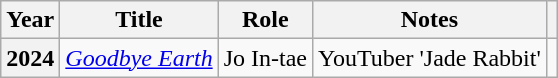<table class="wikitable plainrowheaders sortable">
<tr>
<th scope="col">Year</th>
<th scope="col">Title</th>
<th scope="col">Role</th>
<th scope="col">Notes</th>
<th scope="col" class="unsortable"></th>
</tr>
<tr>
<th scope="row">2024</th>
<td><em><a href='#'>Goodbye Earth</a></em></td>
<td>Jo In-tae</td>
<td>YouTuber 'Jade Rabbit'</td>
<td style="text-align:center"></td>
</tr>
</table>
